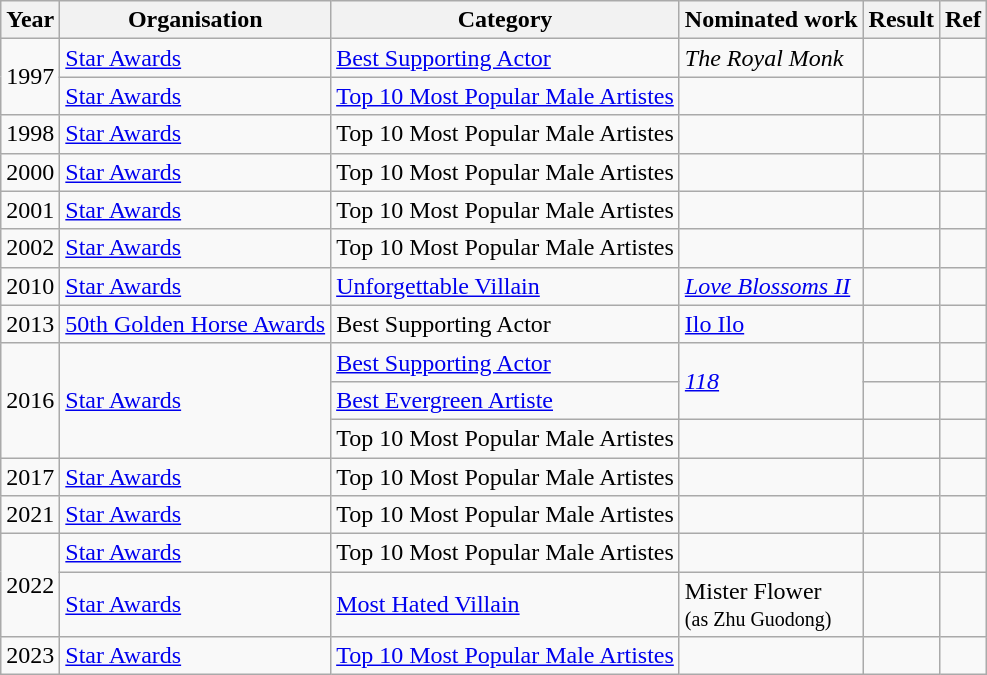<table class="wikitable sortable">
<tr>
<th>Year</th>
<th>Organisation</th>
<th>Category</th>
<th>Nominated work</th>
<th>Result</th>
<th>Ref</th>
</tr>
<tr>
<td rowspan="2">1997</td>
<td><a href='#'>Star Awards</a></td>
<td><a href='#'>Best Supporting Actor</a></td>
<td><em>The Royal Monk</em><br></td>
<td></td>
<td></td>
</tr>
<tr>
<td><a href='#'>Star Awards</a></td>
<td><a href='#'>Top 10 Most Popular Male Artistes</a></td>
<td></td>
<td></td>
<td></td>
</tr>
<tr>
<td>1998</td>
<td><a href='#'>Star Awards</a></td>
<td>Top 10 Most Popular Male Artistes</td>
<td></td>
<td></td>
<td></td>
</tr>
<tr>
<td>2000</td>
<td><a href='#'>Star Awards</a></td>
<td>Top 10 Most Popular Male Artistes</td>
<td></td>
<td></td>
<td></td>
</tr>
<tr>
<td>2001</td>
<td><a href='#'>Star Awards</a></td>
<td>Top 10 Most Popular Male Artistes</td>
<td></td>
<td></td>
<td></td>
</tr>
<tr>
<td>2002</td>
<td><a href='#'>Star Awards</a></td>
<td>Top 10 Most Popular Male Artistes</td>
<td></td>
<td></td>
<td></td>
</tr>
<tr>
<td>2010</td>
<td><a href='#'>Star Awards</a></td>
<td><a href='#'>Unforgettable Villain</a></td>
<td><em><a href='#'>Love Blossoms II</a></em><br></td>
<td></td>
<td></td>
</tr>
<tr>
<td>2013</td>
<td><a href='#'>50th Golden Horse Awards</a></td>
<td>Best Supporting Actor</td>
<td><a href='#'>Ilo Ilo</a></td>
<td></td>
<td></td>
</tr>
<tr>
<td rowspan="3">2016</td>
<td rowspan="3"><a href='#'>Star Awards</a></td>
<td><a href='#'>Best Supporting Actor</a></td>
<td rowspan="2"><em><a href='#'>118</a></em></td>
<td></td>
<td></td>
</tr>
<tr>
<td><a href='#'>Best Evergreen Artiste</a></td>
<td></td>
<td></td>
</tr>
<tr>
<td>Top 10 Most Popular Male Artistes</td>
<td></td>
<td></td>
<td></td>
</tr>
<tr>
<td>2017</td>
<td><a href='#'>Star Awards</a></td>
<td>Top 10 Most Popular Male Artistes</td>
<td></td>
<td></td>
<td></td>
</tr>
<tr>
<td>2021</td>
<td><a href='#'>Star Awards</a></td>
<td>Top 10 Most Popular Male Artistes</td>
<td></td>
<td></td>
<td></td>
</tr>
<tr>
<td rowspan="2">2022</td>
<td><a href='#'>Star Awards</a></td>
<td>Top 10 Most Popular Male Artistes</td>
<td></td>
<td></td>
<td></td>
</tr>
<tr>
<td><a href='#'>Star Awards</a></td>
<td><a href='#'>Most Hated Villain</a></td>
<td>Mister Flower<br><small>(as Zhu Guodong)</small></td>
<td></td>
<td></td>
</tr>
<tr>
<td>2023</td>
<td><a href='#'>Star Awards</a></td>
<td><a href='#'>Top 10 Most Popular Male Artistes</a></td>
<td></td>
<td></td>
<td></td>
</tr>
</table>
